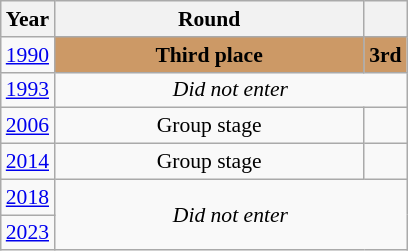<table class="wikitable" style="text-align: center; font-size:90%">
<tr>
<th>Year</th>
<th style="width:200px">Round</th>
<th></th>
</tr>
<tr>
<td><a href='#'>1990</a></td>
<td bgcolor="cc9966"><strong>Third place</strong></td>
<td bgcolor="cc9966"><strong>3rd</strong></td>
</tr>
<tr>
<td><a href='#'>1993</a></td>
<td colspan="2"><em>Did not enter</em></td>
</tr>
<tr>
<td><a href='#'>2006</a></td>
<td>Group stage</td>
<td></td>
</tr>
<tr>
<td><a href='#'>2014</a></td>
<td>Group stage</td>
<td></td>
</tr>
<tr>
<td><a href='#'>2018</a></td>
<td colspan="2" rowspan="2"><em>Did not enter</em></td>
</tr>
<tr>
<td><a href='#'>2023</a></td>
</tr>
</table>
